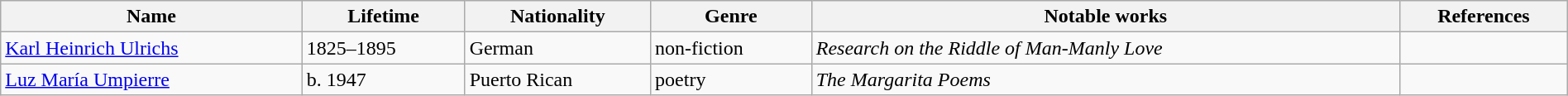<table class="wikitable" style="width:100%;">
<tr>
<th>Name</th>
<th>Lifetime</th>
<th>Nationality</th>
<th>Genre</th>
<th>Notable works</th>
<th>References</th>
</tr>
<tr>
<td><a href='#'>Karl Heinrich Ulrichs</a></td>
<td>1825–1895</td>
<td>German</td>
<td>non-fiction</td>
<td><em>Research on the Riddle of Man-Manly Love</em></td>
<td></td>
</tr>
<tr>
<td><a href='#'>Luz María Umpierre</a></td>
<td>b. 1947</td>
<td>Puerto Rican</td>
<td>poetry</td>
<td><em>The Margarita Poems</em></td>
<td></td>
</tr>
</table>
